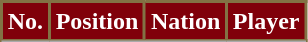<table class="wikitable sortable">
<tr>
<th style="background:#80000A; color:#FFFFFF; border:2px solid #827244;;">No.</th>
<th style="background:#80000A; color:#FFFFFF; border:2px solid #827244;;">Position</th>
<th style="background:#80000A; color:#FFFFFF; border:2px solid #827244;;">Nation</th>
<th style="background:#80000A; color:#FFFFFF; border:2px solid #827244;;">Player</th>
</tr>
<tr>
</tr>
</table>
